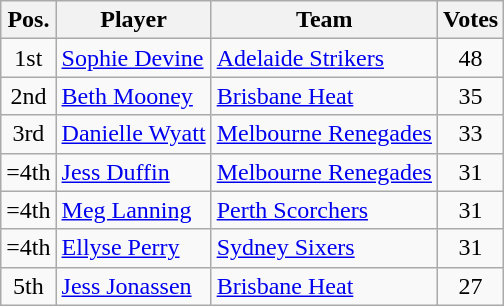<table class="wikitable">
<tr>
<th>Pos.</th>
<th>Player</th>
<th>Team</th>
<th>Votes</th>
</tr>
<tr>
<td align=center>1st</td>
<td align=left><a href='#'>Sophie Devine</a></td>
<td align=left><a href='#'>Adelaide Strikers</a></td>
<td align=center>48</td>
</tr>
<tr>
<td align=center>2nd</td>
<td align=left><a href='#'>Beth Mooney</a></td>
<td align=left><a href='#'>Brisbane Heat</a></td>
<td align=center>35</td>
</tr>
<tr>
<td align=center>3rd</td>
<td align=left><a href='#'>Danielle Wyatt</a></td>
<td align=left><a href='#'>Melbourne Renegades</a></td>
<td align=center>33</td>
</tr>
<tr>
<td align=center>=4th</td>
<td align=left><a href='#'>Jess Duffin</a></td>
<td align=left><a href='#'>Melbourne Renegades</a></td>
<td align=center>31</td>
</tr>
<tr>
<td align=center>=4th</td>
<td align=left><a href='#'>Meg Lanning</a></td>
<td align=left><a href='#'>Perth Scorchers</a></td>
<td align=center>31</td>
</tr>
<tr>
<td align=center>=4th</td>
<td align=left><a href='#'>Ellyse Perry</a></td>
<td align=left><a href='#'>Sydney Sixers</a></td>
<td align=center>31</td>
</tr>
<tr>
<td align=center>5th</td>
<td align=left><a href='#'>Jess Jonassen</a></td>
<td align=left><a href='#'>Brisbane Heat</a></td>
<td align=center>27</td>
</tr>
</table>
